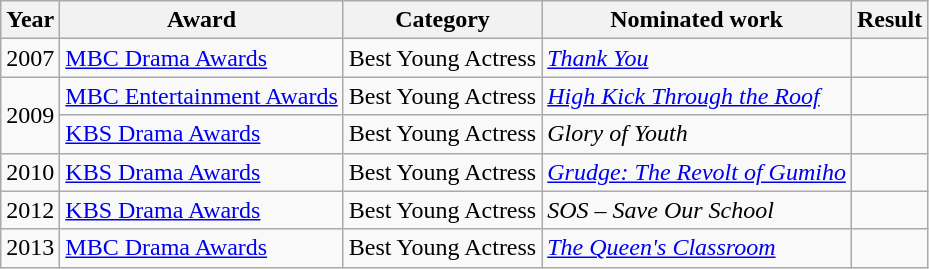<table class="wikitable sortable">
<tr>
<th>Year</th>
<th>Award</th>
<th>Category</th>
<th>Nominated work</th>
<th>Result</th>
</tr>
<tr>
<td>2007</td>
<td><a href='#'>MBC Drama Awards</a></td>
<td>Best Young Actress</td>
<td><em><a href='#'>Thank You</a></em></td>
<td></td>
</tr>
<tr>
<td rowspan=2>2009</td>
<td><a href='#'>MBC Entertainment Awards</a></td>
<td>Best Young Actress</td>
<td><em><a href='#'>High Kick Through the Roof</a></em></td>
<td></td>
</tr>
<tr>
<td><a href='#'>KBS Drama Awards</a></td>
<td>Best Young Actress</td>
<td><em>Glory of Youth</em></td>
<td></td>
</tr>
<tr>
<td>2010</td>
<td><a href='#'>KBS Drama Awards</a></td>
<td>Best Young Actress</td>
<td><em><a href='#'>Grudge: The Revolt of Gumiho</a></em></td>
<td></td>
</tr>
<tr>
<td>2012</td>
<td><a href='#'>KBS Drama Awards</a></td>
<td>Best Young Actress</td>
<td><em>SOS – Save Our School</em></td>
<td></td>
</tr>
<tr>
<td>2013</td>
<td><a href='#'>MBC Drama Awards</a></td>
<td>Best Young Actress</td>
<td><em><a href='#'>The Queen's Classroom</a></em></td>
<td></td>
</tr>
</table>
